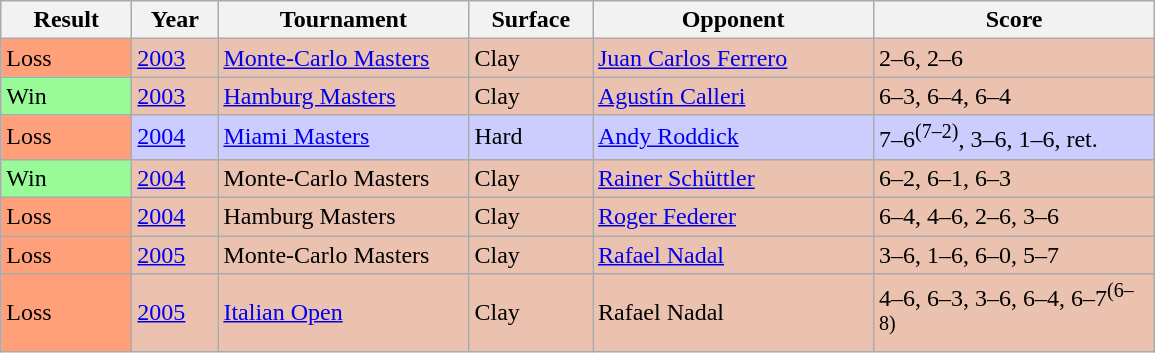<table class="sortable wikitable">
<tr>
<th width="80">Result</th>
<th width="50">Year</th>
<th width="160">Tournament</th>
<th width="75">Surface</th>
<th width="180">Opponent</th>
<th width="180" class="unsortable">Score</th>
</tr>
<tr bgcolor="#EBC2AF">
<td bgcolor="FFA07A">Loss</td>
<td><a href='#'>2003</a></td>
<td><a href='#'>Monte-Carlo Masters</a></td>
<td>Clay</td>
<td> <a href='#'>Juan Carlos Ferrero</a></td>
<td>2–6, 2–6</td>
</tr>
<tr bgcolor="#EBC2AF">
<td bgcolor="98FB98">Win</td>
<td><a href='#'>2003</a></td>
<td><a href='#'>Hamburg Masters</a></td>
<td>Clay</td>
<td> <a href='#'>Agustín Calleri</a></td>
<td>6–3, 6–4, 6–4</td>
</tr>
<tr bgcolor="#CCCCFF">
<td bgcolor="FFA07A">Loss</td>
<td><a href='#'>2004</a></td>
<td><a href='#'>Miami Masters</a></td>
<td>Hard</td>
<td> <a href='#'>Andy Roddick</a></td>
<td>7–6<sup>(7–2)</sup>, 3–6, 1–6, ret.</td>
</tr>
<tr bgcolor="#EBC2AF">
<td bgcolor="98FB98">Win</td>
<td><a href='#'>2004</a></td>
<td>Monte-Carlo Masters</td>
<td>Clay</td>
<td> <a href='#'>Rainer Schüttler</a></td>
<td>6–2, 6–1, 6–3</td>
</tr>
<tr bgcolor="#EBC2AF">
<td bgcolor="FFA07A">Loss</td>
<td><a href='#'>2004</a></td>
<td>Hamburg Masters</td>
<td>Clay</td>
<td> <a href='#'>Roger Federer</a></td>
<td>6–4, 4–6, 2–6, 3–6</td>
</tr>
<tr bgcolor="#EBC2AF">
<td bgcolor="FFA07A">Loss</td>
<td><a href='#'>2005</a></td>
<td>Monte-Carlo Masters</td>
<td>Clay</td>
<td> <a href='#'>Rafael Nadal</a></td>
<td>3–6, 1–6, 6–0, 5–7</td>
</tr>
<tr bgcolor="#EBC2AF">
<td bgcolor="FFA07A">Loss</td>
<td><a href='#'>2005</a></td>
<td><a href='#'>Italian Open</a></td>
<td>Clay</td>
<td> Rafael Nadal</td>
<td>4–6, 6–3, 3–6, 6–4, 6–7<sup>(6–8)</sup></td>
</tr>
</table>
